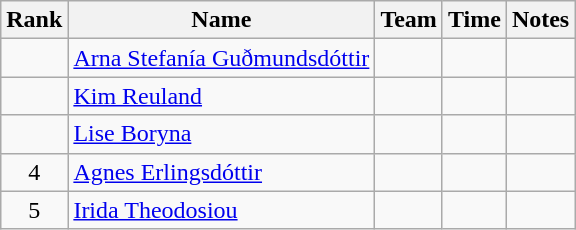<table class="wikitable sortable" style="text-align:center">
<tr>
<th>Rank</th>
<th>Name</th>
<th>Team</th>
<th>Time</th>
<th>Notes</th>
</tr>
<tr>
<td></td>
<td align="left"><a href='#'>Arna Stefanía Guðmundsdóttir</a></td>
<td align=left></td>
<td></td>
<td></td>
</tr>
<tr>
<td></td>
<td align="left"><a href='#'>Kim Reuland</a></td>
<td align=left></td>
<td></td>
<td></td>
</tr>
<tr>
<td></td>
<td align="left"><a href='#'>Lise Boryna</a></td>
<td align=left></td>
<td></td>
<td></td>
</tr>
<tr>
<td>4</td>
<td align="left"><a href='#'>Agnes Erlingsdóttir</a></td>
<td align=left></td>
<td></td>
<td></td>
</tr>
<tr>
<td>5</td>
<td align="left"><a href='#'>Irida Theodosiou</a></td>
<td align=left></td>
<td></td>
<td></td>
</tr>
</table>
